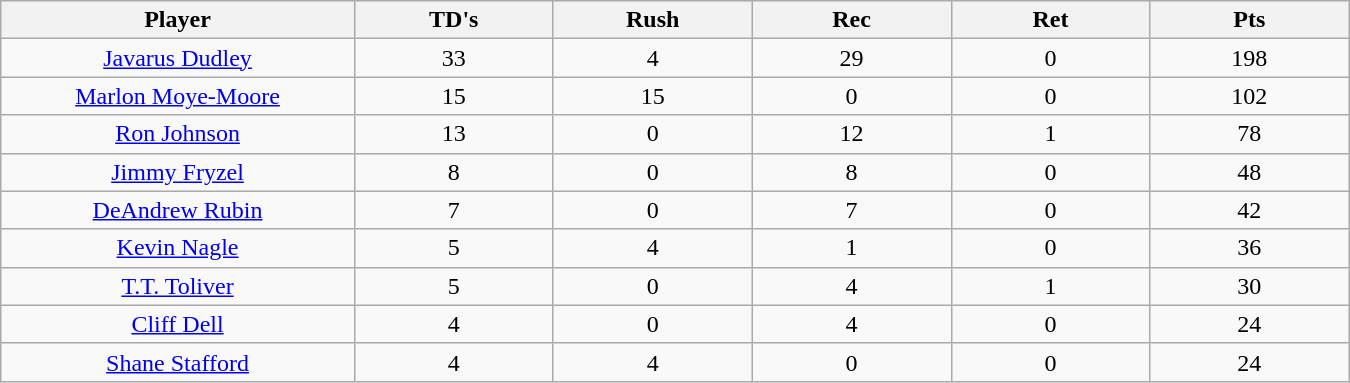<table class="wikitable sortable">
<tr>
<th bgcolor="#DDDDFF" width="16%">Player</th>
<th bgcolor="#DDDDFF" width="9%">TD's</th>
<th bgcolor="#DDDDFF" width="9%">Rush</th>
<th bgcolor="#DDDDFF" width="9%">Rec</th>
<th bgcolor="#DDDDFF" width="9%">Ret</th>
<th bgcolor="#DDDDFF" width="9%">Pts</th>
</tr>
<tr align="center">
<td><a href='#'>Javarus Dudley</a></td>
<td>33</td>
<td>4</td>
<td>29</td>
<td>0</td>
<td>198</td>
</tr>
<tr align="center">
<td><a href='#'>Marlon Moye-Moore</a></td>
<td>15</td>
<td>15</td>
<td>0</td>
<td>0</td>
<td>102</td>
</tr>
<tr align="center">
<td><a href='#'>Ron Johnson</a></td>
<td>13</td>
<td>0</td>
<td>12</td>
<td>1</td>
<td>78</td>
</tr>
<tr align="center">
<td><a href='#'>Jimmy Fryzel</a></td>
<td>8</td>
<td>0</td>
<td>8</td>
<td>0</td>
<td>48</td>
</tr>
<tr align="center">
<td><a href='#'>DeAndrew Rubin</a></td>
<td>7</td>
<td>0</td>
<td>7</td>
<td>0</td>
<td>42</td>
</tr>
<tr align="center">
<td><a href='#'>Kevin Nagle</a></td>
<td>5</td>
<td>4</td>
<td>1</td>
<td>0</td>
<td>36</td>
</tr>
<tr align="center">
<td><a href='#'>T.T. Toliver</a></td>
<td>5</td>
<td>0</td>
<td>4</td>
<td>1</td>
<td>30</td>
</tr>
<tr align="center">
<td><a href='#'>Cliff Dell</a></td>
<td>4</td>
<td>0</td>
<td>4</td>
<td>0</td>
<td>24</td>
</tr>
<tr align="center">
<td><a href='#'>Shane Stafford</a></td>
<td>4</td>
<td>4</td>
<td>0</td>
<td>0</td>
<td>24</td>
</tr>
</table>
